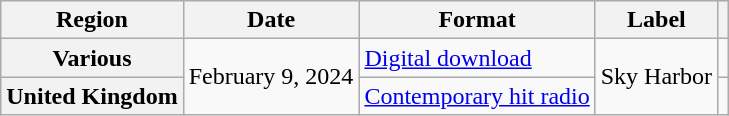<table class="wikitable plainrowheaders">
<tr>
<th scope="col">Region</th>
<th scope="col">Date</th>
<th scope="col">Format</th>
<th scope="col">Label</th>
<th scope="col"></th>
</tr>
<tr>
<th scope="row">Various</th>
<td rowspan="2">February 9, 2024</td>
<td><a href='#'>Digital download</a></td>
<td rowspan="2">Sky Harbor</td>
<td align="center"></td>
</tr>
<tr>
<th scope="row">United Kingdom</th>
<td><a href='#'>Contemporary hit radio</a></td>
<td align="center"></td>
</tr>
</table>
